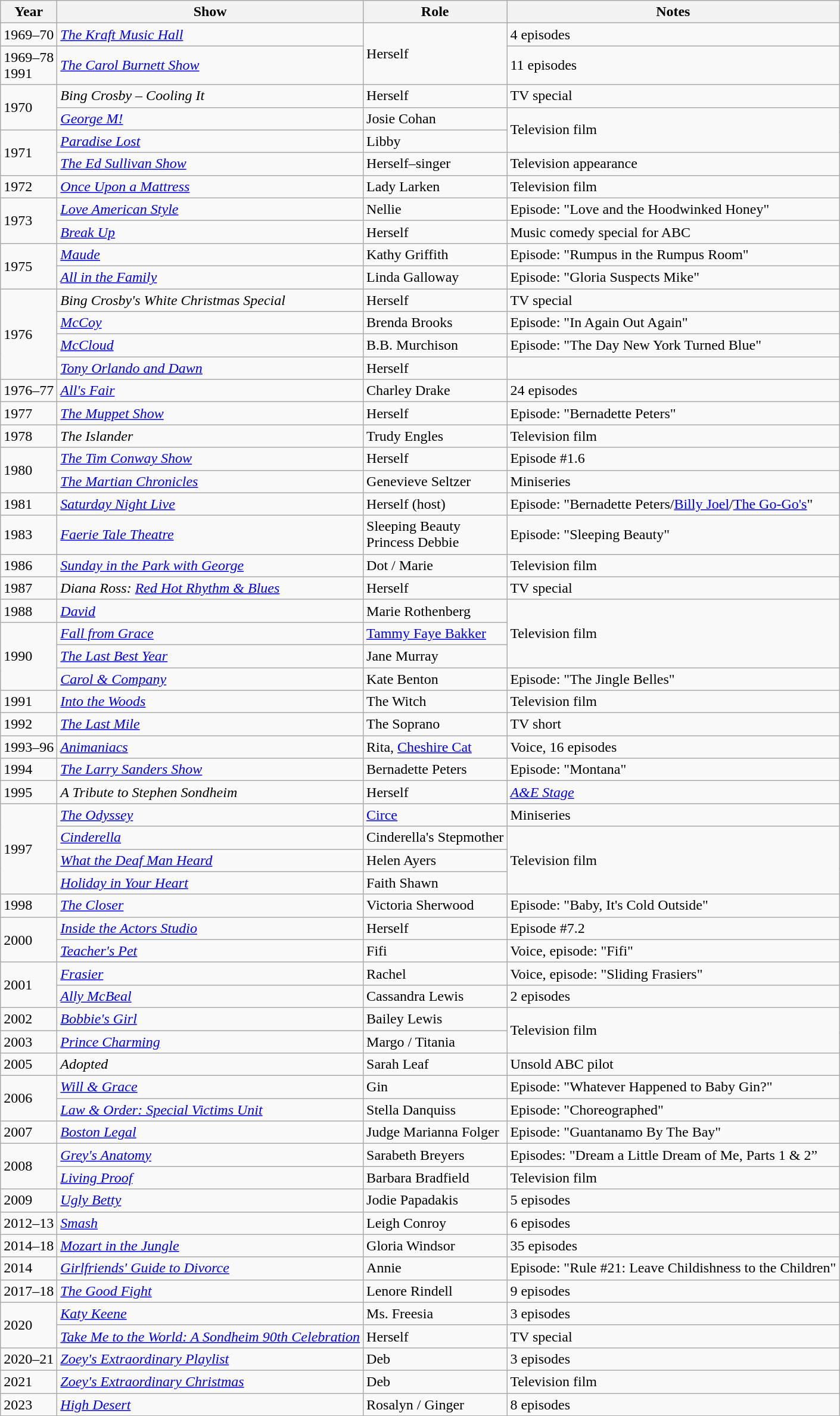<table class="wikitable sortable">
<tr>
<th>Year</th>
<th>Show</th>
<th>Role</th>
<th class="unsortable">Notes</th>
</tr>
<tr>
<td>1969–70</td>
<td><em><a href='#'>The Kraft Music Hall</a></em></td>
<td rowspan="2">Herself</td>
<td>4 episodes</td>
</tr>
<tr>
<td>1969–78 <br> 1991</td>
<td><em><a href='#'>The Carol Burnett Show</a></em></td>
<td>11 episodes</td>
</tr>
<tr>
<td rowspan="2">1970</td>
<td><em>Bing Crosby – Cooling It</em></td>
<td>Herself</td>
<td>TV special</td>
</tr>
<tr>
<td><em><a href='#'>George M!</a></em></td>
<td>Josie Cohan</td>
<td rowspan="2">Television film</td>
</tr>
<tr>
<td rowspan="2">1971</td>
<td><em><a href='#'>Paradise Lost</a></em></td>
<td>Libby</td>
</tr>
<tr>
<td><em><a href='#'>The Ed Sullivan Show</a></em></td>
<td>Herself–singer</td>
<td>Television appearance</td>
</tr>
<tr>
<td>1972</td>
<td><em><a href='#'>Once Upon a Mattress</a></em></td>
<td>Lady Larken</td>
<td>Television film</td>
</tr>
<tr>
<td rowspan="2">1973</td>
<td><em><a href='#'>Love American Style</a></em></td>
<td>Nellie</td>
<td>Episode: "Love and the Hoodwinked Honey"</td>
</tr>
<tr>
<td><em><a href='#'>Break Up</a></em></td>
<td>Herself</td>
<td>Music comedy special for ABC</td>
</tr>
<tr>
<td rowspan="2">1975</td>
<td><em><a href='#'>Maude</a></em></td>
<td>Kathy Griffith</td>
<td>Episode: "Rumpus in the Rumpus Room"</td>
</tr>
<tr>
<td><em><a href='#'>All in the Family</a></em></td>
<td>Linda Galloway</td>
<td>Episode: "Gloria Suspects Mike"</td>
</tr>
<tr>
<td rowspan="4">1976</td>
<td><em>Bing Crosby's White Christmas Special</em></td>
<td>Herself</td>
<td>TV special</td>
</tr>
<tr>
<td><em><a href='#'>McCoy</a></em></td>
<td>Brenda Brooks</td>
<td>Episode: "In Again Out Again"</td>
</tr>
<tr>
<td><em><a href='#'>McCloud</a></em></td>
<td>B.B. Murchison</td>
<td>Episode: "The Day New York Turned Blue"</td>
</tr>
<tr>
<td><em><a href='#'>Tony Orlando and Dawn</a></em></td>
<td>Herself</td>
<td></td>
</tr>
<tr>
<td>1976–77</td>
<td><em><a href='#'>All's Fair</a></em></td>
<td>Charley Drake</td>
<td>24 episodes</td>
</tr>
<tr>
<td>1977</td>
<td><em><a href='#'>The Muppet Show</a></em></td>
<td>Herself</td>
<td>Episode: "Bernadette Peters"</td>
</tr>
<tr>
<td>1978</td>
<td><em>The Islander</em></td>
<td>Trudy Engles</td>
<td>Television film</td>
</tr>
<tr>
<td rowspan="2">1980</td>
<td><em><a href='#'>The Tim Conway Show</a></em></td>
<td>Herself</td>
<td>Episode #1.6</td>
</tr>
<tr>
<td><em><a href='#'>The Martian Chronicles</a></em></td>
<td>Genevieve Seltzer</td>
<td>Miniseries</td>
</tr>
<tr>
<td>1981</td>
<td><em><a href='#'>Saturday Night Live</a></em></td>
<td>Herself (host)</td>
<td>Episode: "Bernadette Peters/<a href='#'>Billy Joel</a>/<a href='#'>The Go-Go's</a>"</td>
</tr>
<tr>
<td>1983</td>
<td><em><a href='#'>Faerie Tale Theatre</a></em></td>
<td>Sleeping Beauty <br> Princess Debbie</td>
<td>Episode: "Sleeping Beauty"</td>
</tr>
<tr>
<td>1986</td>
<td><em><a href='#'>Sunday in the Park with George</a></em></td>
<td>Dot / Marie</td>
<td>Television film</td>
</tr>
<tr>
<td>1987</td>
<td><em>Diana Ross: <a href='#'>Red Hot Rhythm & Blues</a></em></td>
<td>Herself</td>
<td>TV special</td>
</tr>
<tr>
<td>1988</td>
<td><em><a href='#'>David</a></em></td>
<td>Marie Rothenberg</td>
<td rowspan="3">Television film</td>
</tr>
<tr>
<td rowspan="3">1990</td>
<td><em><a href='#'>Fall from Grace</a></em></td>
<td><a href='#'>Tammy Faye Bakker</a></td>
</tr>
<tr>
<td><em><a href='#'>The Last Best Year</a></em></td>
<td>Jane Murray</td>
</tr>
<tr>
<td><em><a href='#'>Carol & Company</a></em></td>
<td>Kate Benton</td>
<td>Episode: "The Jingle Belles"</td>
</tr>
<tr>
<td>1991</td>
<td><em><a href='#'>Into the Woods</a></em></td>
<td>The Witch</td>
<td>Television film</td>
</tr>
<tr>
<td>1992</td>
<td><em><a href='#'>The Last Mile</a></em></td>
<td>The Soprano</td>
<td>TV short</td>
</tr>
<tr>
<td>1993–96</td>
<td><em><a href='#'>Animaniacs</a></em></td>
<td>Rita, <a href='#'>Cheshire Cat</a></td>
<td>Voice, 16 episodes</td>
</tr>
<tr>
<td>1994</td>
<td><em><a href='#'>The Larry Sanders Show</a></em></td>
<td>Bernadette Peters</td>
<td>Episode: "Montana"</td>
</tr>
<tr>
<td>1995</td>
<td><em>A Tribute to Stephen Sondheim</em></td>
<td>Herself</td>
<td><em><a href='#'>A&E Stage</a></em></td>
</tr>
<tr>
<td rowspan="4">1997</td>
<td><em><a href='#'>The Odyssey</a></em></td>
<td><a href='#'>Circe</a></td>
<td>Miniseries</td>
</tr>
<tr>
<td><em><a href='#'>Cinderella</a></em></td>
<td>Cinderella's Stepmother</td>
<td rowspan="3">Television film</td>
</tr>
<tr>
<td><em><a href='#'>What the Deaf Man Heard</a></em></td>
<td>Helen Ayers</td>
</tr>
<tr>
<td><em><a href='#'>Holiday in Your Heart</a></em></td>
<td>Faith Shawn</td>
</tr>
<tr>
<td>1998</td>
<td><em><a href='#'>The Closer</a></em></td>
<td>Victoria Sherwood</td>
<td>Episode: "Baby, It's Cold Outside"</td>
</tr>
<tr>
<td rowspan="2">2000</td>
<td><em><a href='#'>Inside the Actors Studio</a></em></td>
<td>Herself</td>
<td>Episode #7.2</td>
</tr>
<tr>
<td><a href='#'><em>Teacher's Pet</em></a></td>
<td>Fifi</td>
<td>Voice, episode: "Fifi"</td>
</tr>
<tr>
<td rowspan="2">2001</td>
<td><em><a href='#'>Frasier</a></em></td>
<td>Rachel</td>
<td>Voice, episode: "Sliding Frasiers"</td>
</tr>
<tr>
<td><em><a href='#'>Ally McBeal</a></em></td>
<td>Cassandra Lewis</td>
<td>2 episodes</td>
</tr>
<tr>
<td>2002</td>
<td><em><a href='#'>Bobbie's Girl</a></em></td>
<td>Bailey Lewis</td>
<td rowspan="2">Television film</td>
</tr>
<tr>
<td>2003</td>
<td><em><a href='#'>Prince Charming</a></em></td>
<td>Margo / Titania</td>
</tr>
<tr>
<td>2005</td>
<td><em>Adopted</em></td>
<td>Sarah Leaf</td>
<td>Unsold ABC pilot</td>
</tr>
<tr>
<td rowspan="2">2006</td>
<td><em><a href='#'>Will & Grace</a></em></td>
<td>Gin</td>
<td>Episode: "Whatever Happened to Baby Gin?"</td>
</tr>
<tr>
<td><em><a href='#'>Law & Order: Special Victims Unit</a></em></td>
<td>Stella Danquiss</td>
<td>Episode: "Choreographed"</td>
</tr>
<tr>
<td>2007</td>
<td><em><a href='#'>Boston Legal</a></em></td>
<td>Judge Marianna Folger</td>
<td>Episode: "Guantanamo By The Bay"</td>
</tr>
<tr>
<td rowspan="2">2008</td>
<td><em><a href='#'>Grey's Anatomy</a></em></td>
<td>Sarabeth Breyers</td>
<td>Episodes: "Dream a Little Dream of Me, Parts 1 & 2”</td>
</tr>
<tr>
<td><em><a href='#'>Living Proof</a></em></td>
<td>Barbara Bradfield</td>
<td>Television film</td>
</tr>
<tr>
<td>2009</td>
<td><em><a href='#'>Ugly Betty</a></em></td>
<td>Jodie Papadakis</td>
<td>5 episodes</td>
</tr>
<tr>
<td>2012–13</td>
<td><em><a href='#'>Smash</a></em></td>
<td>Leigh Conroy</td>
<td>6 episodes</td>
</tr>
<tr>
<td>2014–18</td>
<td><em><a href='#'>Mozart in the Jungle</a></em></td>
<td>Gloria Windsor</td>
<td>35 episodes</td>
</tr>
<tr>
<td>2014</td>
<td><em><a href='#'>Girlfriends' Guide to Divorce</a></em></td>
<td>Annie</td>
<td>Episode: "Rule #21: Leave Childishness to the Children"</td>
</tr>
<tr>
<td>2017–18</td>
<td><em><a href='#'>The Good Fight</a></em></td>
<td>Lenore Rindell</td>
<td>9 episodes</td>
</tr>
<tr>
<td rowspan="2">2020</td>
<td><em><a href='#'>Katy Keene</a></em></td>
<td>Ms. Freesia</td>
<td>3 episodes</td>
</tr>
<tr>
<td><em><a href='#'>Take Me to the World: A Sondheim 90th Celebration</a></em></td>
<td>Herself</td>
<td>TV special</td>
</tr>
<tr>
<td>2020–21</td>
<td><em><a href='#'>Zoey's Extraordinary Playlist</a></em></td>
<td>Deb</td>
<td>3 episodes</td>
</tr>
<tr>
<td>2021</td>
<td><em><a href='#'>Zoey's Extraordinary Christmas</a></em></td>
<td>Deb</td>
<td>Television film</td>
</tr>
<tr>
<td>2023</td>
<td><em><a href='#'>High Desert</a></em></td>
<td>Rosalyn / Ginger</td>
<td>8 episodes</td>
</tr>
</table>
